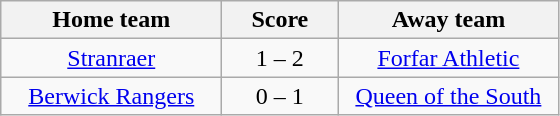<table class="wikitable" style="text-align: center">
<tr>
<th width=140>Home team</th>
<th width=70>Score</th>
<th width=140>Away team</th>
</tr>
<tr>
<td><a href='#'>Stranraer</a></td>
<td>1 – 2</td>
<td><a href='#'>Forfar Athletic</a></td>
</tr>
<tr>
<td><a href='#'>Berwick Rangers</a></td>
<td>0 – 1</td>
<td><a href='#'>Queen of the South</a></td>
</tr>
</table>
